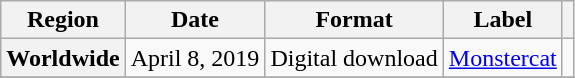<table class="wikitable plainrowheaders">
<tr>
<th>Region</th>
<th>Date</th>
<th>Format</th>
<th>Label</th>
<th></th>
</tr>
<tr>
<th scope="row" rowspan="1">Worldwide</th>
<td>April 8, 2019</td>
<td>Digital download</td>
<td rowspan="1"><a href='#'>Monstercat</a></td>
<td></td>
</tr>
<tr>
</tr>
</table>
